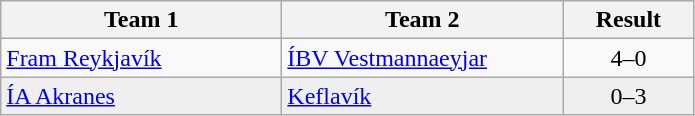<table class="wikitable">
<tr>
<th width="180">Team 1</th>
<th width="180">Team 2</th>
<th width="80">Result</th>
</tr>
<tr>
<td><a href='#'>Fram Reykjavík</a></td>
<td><a href='#'>ÍBV Vestmannaeyjar</a></td>
<td align="center">4–0</td>
</tr>
<tr style="background:#EFEFEF">
<td><a href='#'>ÍA Akranes</a></td>
<td><a href='#'>Keflavík</a></td>
<td align="center">0–3</td>
</tr>
</table>
